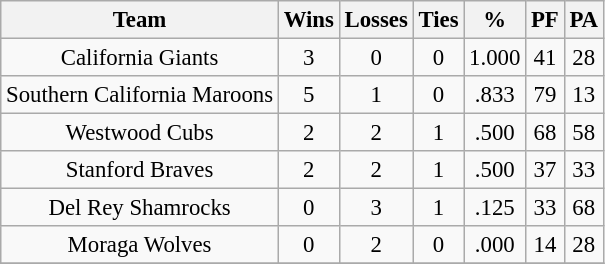<table class="wikitable" style="font-size:95%; text-align:center">
<tr>
<th>Team</th>
<th>Wins</th>
<th>Losses</th>
<th>Ties</th>
<th>%</th>
<th>PF</th>
<th>PA</th>
</tr>
<tr>
<td>California Giants</td>
<td>3</td>
<td>0</td>
<td>0</td>
<td>1.000</td>
<td>41</td>
<td>28</td>
</tr>
<tr>
<td>Southern California Maroons</td>
<td>5</td>
<td>1</td>
<td>0</td>
<td>.833</td>
<td>79</td>
<td>13</td>
</tr>
<tr>
<td>Westwood Cubs</td>
<td>2</td>
<td>2</td>
<td>1</td>
<td>.500</td>
<td>68</td>
<td>58</td>
</tr>
<tr>
<td>Stanford Braves</td>
<td>2</td>
<td>2</td>
<td>1</td>
<td>.500</td>
<td>37</td>
<td>33</td>
</tr>
<tr>
<td>Del Rey Shamrocks</td>
<td>0</td>
<td>3</td>
<td>1</td>
<td>.125</td>
<td>33</td>
<td>68</td>
</tr>
<tr>
<td>Moraga Wolves</td>
<td>0</td>
<td>2</td>
<td>0</td>
<td>.000</td>
<td>14</td>
<td>28</td>
</tr>
<tr>
</tr>
</table>
